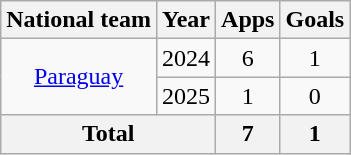<table class="wikitable" style="text-align: center;">
<tr>
<th>National team</th>
<th>Year</th>
<th>Apps</th>
<th>Goals</th>
</tr>
<tr>
<td rowspan="2"><a href='#'>Paraguay</a></td>
<td>2024</td>
<td>6</td>
<td>1</td>
</tr>
<tr>
<td>2025</td>
<td>1</td>
<td>0</td>
</tr>
<tr>
<th colspan="2">Total</th>
<th>7</th>
<th>1</th>
</tr>
</table>
